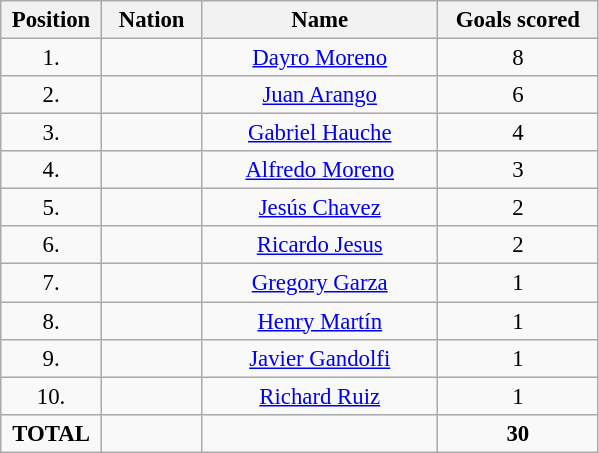<table class="wikitable" style="font-size: 95%; text-align: center;">
<tr>
<th width=60>Position</th>
<th width=60>Nation</th>
<th width=150>Name</th>
<th width=100>Goals scored</th>
</tr>
<tr>
<td>1.</td>
<td></td>
<td><a href='#'>Dayro Moreno</a></td>
<td>8</td>
</tr>
<tr>
<td>2.</td>
<td></td>
<td><a href='#'>Juan Arango</a></td>
<td>6</td>
</tr>
<tr>
<td>3.</td>
<td></td>
<td><a href='#'>Gabriel Hauche</a></td>
<td>4</td>
</tr>
<tr>
<td>4.</td>
<td></td>
<td><a href='#'>Alfredo Moreno</a></td>
<td>3</td>
</tr>
<tr>
<td>5.</td>
<td></td>
<td><a href='#'>Jesús Chavez</a></td>
<td>2</td>
</tr>
<tr>
<td>6.</td>
<td></td>
<td><a href='#'>Ricardo Jesus</a></td>
<td>2</td>
</tr>
<tr>
<td>7.</td>
<td></td>
<td><a href='#'>Gregory Garza</a></td>
<td>1</td>
</tr>
<tr>
<td>8.</td>
<td></td>
<td><a href='#'>Henry Martín</a></td>
<td>1</td>
</tr>
<tr>
<td>9.</td>
<td></td>
<td><a href='#'>Javier Gandolfi</a></td>
<td>1</td>
</tr>
<tr>
<td>10.</td>
<td></td>
<td><a href='#'>Richard Ruiz</a></td>
<td>1</td>
</tr>
<tr>
<td><strong>TOTAL</strong></td>
<td></td>
<td></td>
<td><strong>30</strong></td>
</tr>
</table>
